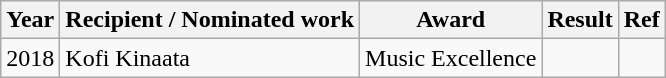<table class="wikitable">
<tr>
<th>Year</th>
<th>Recipient / Nominated work</th>
<th>Award</th>
<th>Result</th>
<th>Ref</th>
</tr>
<tr>
<td>2018</td>
<td>Kofi Kinaata</td>
<td>Music Excellence</td>
<td></td>
<td></td>
</tr>
</table>
